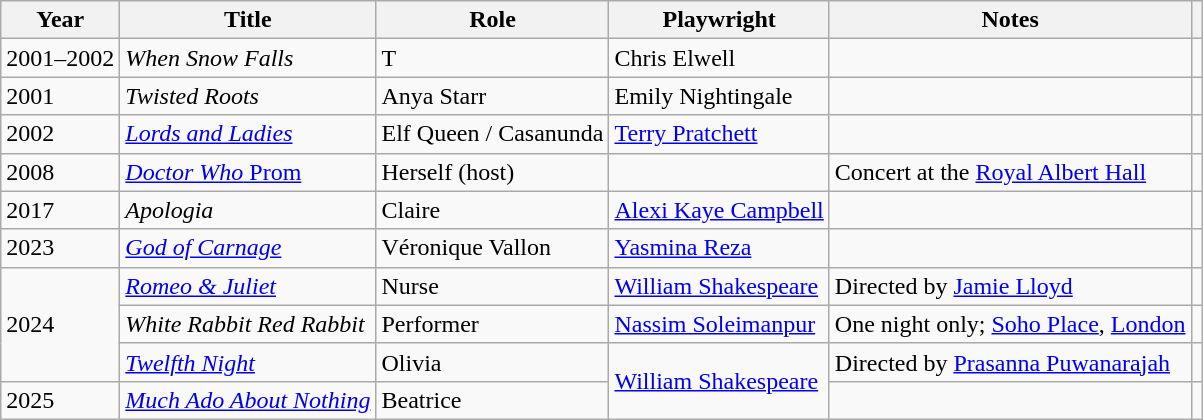<table class="wikitable sortable">
<tr>
<th>Year</th>
<th>Title</th>
<th>Role</th>
<th>Playwright</th>
<th class="unsortable">Notes</th>
<th class="unsortable"></th>
</tr>
<tr>
<td>2001–2002</td>
<td><em>When Snow Falls</em></td>
<td>T</td>
<td>Chris Elwell</td>
<td></td>
<td align="center"></td>
</tr>
<tr>
<td>2001</td>
<td><em>Twisted Roots</em></td>
<td>Anya Starr</td>
<td>Emily Nightingale</td>
<td></td>
<td align="center"></td>
</tr>
<tr>
<td>2002</td>
<td><em><a href='#'>Lords and Ladies</a></em></td>
<td>Elf Queen / Casanunda</td>
<td><a href='#'>Terry Pratchett</a></td>
<td></td>
<td align="center"></td>
</tr>
<tr>
<td>2008</td>
<td><a href='#'><em>Doctor Who</em> Prom</a></td>
<td>Herself (host)</td>
<td></td>
<td>Concert at the <a href='#'>Royal Albert Hall</a></td>
<td align="center"></td>
</tr>
<tr>
<td>2017</td>
<td><em>Apologia</em></td>
<td>Claire</td>
<td><a href='#'>Alexi Kaye Campbell</a></td>
<td></td>
<td align="center"></td>
</tr>
<tr>
<td>2023</td>
<td><em><a href='#'>God of Carnage</a></em></td>
<td>Véronique Vallon</td>
<td><a href='#'>Yasmina Reza</a></td>
<td></td>
<td align="center"></td>
</tr>
<tr>
<td rowspan="3">2024</td>
<td><em><a href='#'>Romeo & Juliet</a></em></td>
<td>Nurse</td>
<td><a href='#'>William Shakespeare</a></td>
<td>Directed by <a href='#'>Jamie Lloyd</a></td>
<td align="center"></td>
</tr>
<tr>
<td><em>White Rabbit Red Rabbit</em></td>
<td>Performer</td>
<td><a href='#'>Nassim Soleimanpur</a></td>
<td>One night only; <a href='#'>Soho Place</a>, <a href='#'>London</a></td>
<td></td>
</tr>
<tr>
<td><em><a href='#'>Twelfth Night</a></em></td>
<td>Olivia</td>
<td rowspan="2"><a href='#'>William Shakespeare</a></td>
<td>Directed by <a href='#'>Prasanna Puwanarajah</a></td>
<td align="center"></td>
</tr>
<tr>
<td>2025</td>
<td><em><a href='#'>Much Ado About Nothing</a></em></td>
<td>Beatrice</td>
<td></td>
<td></td>
</tr>
</table>
